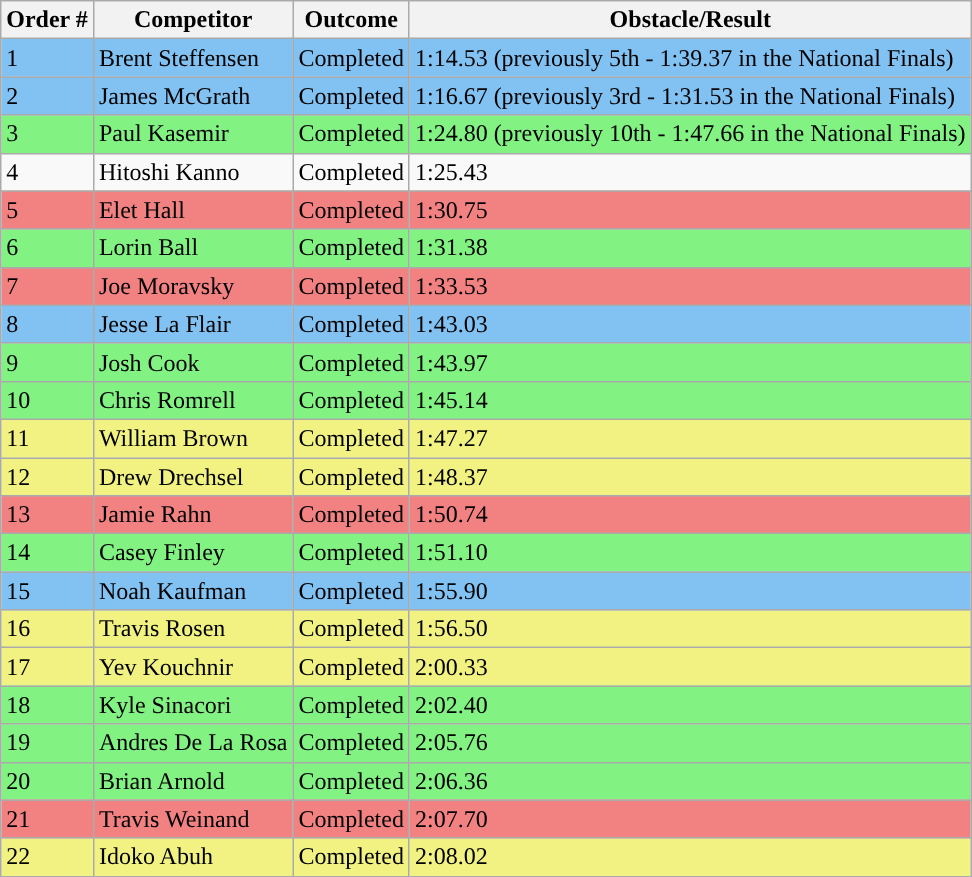<table class="wikitable sortable">
<tr>
<th>Order #</th>
<th>Competitor</th>
<th>Outcome</th>
<th>Obstacle/Result</th>
</tr>
<tr style="background-color:#82c2f2">
<td>1</td>
<td>Brent Steffensen</td>
<td>Completed</td>
<td>1:14.53 (previously 5th - 1:39.37 in the National Finals)</td>
</tr>
<tr style="background-color:#82c2f2">
<td>2</td>
<td>James McGrath</td>
<td>Completed</td>
<td>1:16.67 (previously 3rd - 1:31.53 in the National Finals)</td>
</tr>
<tr style="background-color:#82f282">
<td>3</td>
<td>Paul Kasemir</td>
<td>Completed</td>
<td>1:24.80 (previously 10th - 1:47.66 in the National Finals)</td>
</tr>
<tr>
<td>4</td>
<td>Hitoshi Kanno</td>
<td>Completed</td>
<td>1:25.43</td>
</tr>
<tr style="background-color:#f28282">
<td>5</td>
<td>Elet Hall</td>
<td>Completed</td>
<td>1:30.75</td>
</tr>
<tr style="background-color:#82f282">
<td>6</td>
<td>Lorin Ball</td>
<td>Completed</td>
<td>1:31.38</td>
</tr>
<tr style="background-color:#f28282">
<td>7</td>
<td>Joe Moravsky</td>
<td>Completed</td>
<td>1:33.53</td>
</tr>
<tr style="background-color:#82c2f2">
<td>8</td>
<td>Jesse La Flair</td>
<td>Completed</td>
<td>1:43.03</td>
</tr>
<tr style="background-color:#82f282">
<td>9</td>
<td>Josh Cook</td>
<td>Completed</td>
<td>1:43.97</td>
</tr>
<tr style="background-color:#82f282">
<td>10</td>
<td>Chris Romrell</td>
<td>Completed</td>
<td>1:45.14</td>
</tr>
<tr style="background-color:#f2f282">
<td>11</td>
<td>William Brown</td>
<td>Completed</td>
<td>1:47.27</td>
</tr>
<tr style="background-color:#f2f282">
<td>12</td>
<td>Drew Drechsel</td>
<td>Completed</td>
<td>1:48.37</td>
</tr>
<tr style="background-color:#f28282">
<td>13</td>
<td>Jamie Rahn</td>
<td>Completed</td>
<td>1:50.74</td>
</tr>
<tr style="background-color:#82f282">
<td>14</td>
<td>Casey Finley</td>
<td>Completed</td>
<td>1:51.10</td>
</tr>
<tr style="background-color:#82c2f2">
<td>15</td>
<td>Noah Kaufman</td>
<td>Completed</td>
<td>1:55.90</td>
</tr>
<tr style="background-color:#f2f282">
<td>16</td>
<td>Travis Rosen</td>
<td>Completed</td>
<td>1:56.50</td>
</tr>
<tr style="background-color:#f2f282">
<td>17</td>
<td>Yev Kouchnir</td>
<td>Completed</td>
<td>2:00.33</td>
</tr>
<tr style="background-color:#82f282">
<td>18</td>
<td>Kyle Sinacori</td>
<td>Completed</td>
<td>2:02.40</td>
</tr>
<tr style="background-color:#82f282">
<td>19</td>
<td>Andres De La Rosa</td>
<td>Completed</td>
<td>2:05.76</td>
</tr>
<tr style="background-color:#82f282">
<td>20</td>
<td>Brian Arnold</td>
<td>Completed</td>
<td>2:06.36</td>
</tr>
<tr style="background-color:#f28282">
<td>21</td>
<td>Travis Weinand</td>
<td>Completed</td>
<td>2:07.70</td>
</tr>
<tr style="background-color:#f2f282">
<td>22</td>
<td>Idoko Abuh</td>
<td>Completed</td>
<td>2:08.02</td>
</tr>
</table>
